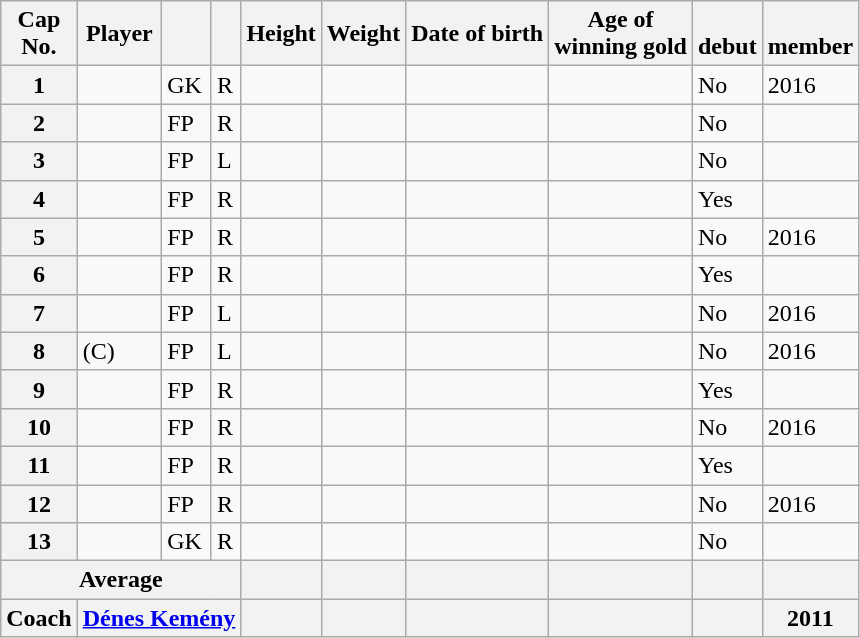<table class="wikitable sortable sticky-header col3center col4center col6right col7right col9center col10center" style="font-size: 100%; margin-left: 1em;">
<tr>
<th scope="col">Cap<br>No.</th>
<th scope="col">Player</th>
<th scope="col"></th>
<th scope="col"></th>
<th scope="col">Height</th>
<th scope="col">Weight</th>
<th scope="col">Date of birth</th>
<th scope="col">Age of<br>winning gold</th>
<th scope="col"><br>debut</th>
<th scope="col"><br>member</th>
</tr>
<tr>
<th scope="row">1</th>
<td></td>
<td>GK</td>
<td>R</td>
<td></td>
<td></td>
<td></td>
<td></td>
<td>No</td>
<td>2016</td>
</tr>
<tr>
<th scope="row">2</th>
<td></td>
<td>FP</td>
<td>R</td>
<td></td>
<td></td>
<td></td>
<td></td>
<td>No</td>
<td></td>
</tr>
<tr>
<th scope="row">3</th>
<td></td>
<td>FP</td>
<td>L</td>
<td></td>
<td></td>
<td></td>
<td></td>
<td>No</td>
<td></td>
</tr>
<tr>
<th scope="row">4</th>
<td></td>
<td>FP</td>
<td>R</td>
<td></td>
<td></td>
<td></td>
<td></td>
<td>Yes</td>
<td></td>
</tr>
<tr>
<th scope="row">5</th>
<td></td>
<td>FP</td>
<td>R</td>
<td></td>
<td></td>
<td></td>
<td></td>
<td>No</td>
<td>2016</td>
</tr>
<tr>
<th scope="row">6</th>
<td></td>
<td>FP</td>
<td>R</td>
<td></td>
<td></td>
<td></td>
<td></td>
<td>Yes</td>
<td></td>
</tr>
<tr>
<th scope="row">7</th>
<td></td>
<td>FP</td>
<td>L</td>
<td></td>
<td></td>
<td></td>
<td></td>
<td>No</td>
<td>2016</td>
</tr>
<tr>
<th scope="row">8</th>
<td> (C)</td>
<td>FP</td>
<td>L</td>
<td></td>
<td></td>
<td></td>
<td></td>
<td>No</td>
<td>2016</td>
</tr>
<tr>
<th scope="row">9</th>
<td></td>
<td>FP</td>
<td>R</td>
<td></td>
<td></td>
<td></td>
<td></td>
<td>Yes</td>
<td></td>
</tr>
<tr>
<th scope="row">10</th>
<td></td>
<td>FP</td>
<td>R</td>
<td></td>
<td></td>
<td></td>
<td></td>
<td>No</td>
<td>2016</td>
</tr>
<tr>
<th scope="row">11</th>
<td></td>
<td>FP</td>
<td>R</td>
<td></td>
<td></td>
<td></td>
<td></td>
<td>Yes</td>
<td></td>
</tr>
<tr>
<th scope="row">12</th>
<td></td>
<td>FP</td>
<td>R</td>
<td></td>
<td></td>
<td></td>
<td></td>
<td>No</td>
<td>2016</td>
</tr>
<tr>
<th scope="row">13</th>
<td></td>
<td>GK</td>
<td>R</td>
<td></td>
<td></td>
<td></td>
<td></td>
<td>No</td>
<td></td>
</tr>
<tr class="sortbottom">
<th colspan="4">Average</th>
<th style="text-align: left;"></th>
<th style="text-align: right;"></th>
<th style="text-align: right;"></th>
<th style="text-align: left;"></th>
<th></th>
<th></th>
</tr>
<tr class="sortbottom">
<th>Coach</th>
<th colspan="3" style="text-align: left;"><a href='#'>Dénes Kemény</a></th>
<th></th>
<th></th>
<th style="text-align: right;"></th>
<th style="text-align: left;"></th>
<th></th>
<th>2011</th>
</tr>
</table>
